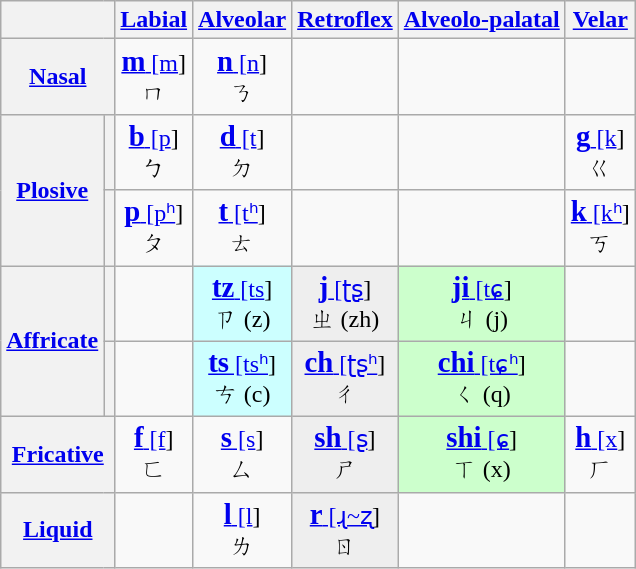<table class=wikitable style=text-align:center>
<tr>
<th colspan=2></th>
<th><a href='#'>Labial</a></th>
<th><a href='#'>Alveolar</a></th>
<th><a href='#'>Retroflex</a></th>
<th><a href='#'>Alveolo-palatal</a></th>
<th><a href='#'>Velar</a></th>
</tr>
<tr>
<th colspan=2><a href='#'>Nasal</a></th>
<td><a href='#'><strong><big>m</big></strong> [m</a>]<br>ㄇ</td>
<td><a href='#'><strong><big>n</big></strong> [n</a>]<br>ㄋ</td>
<td></td>
<td></td>
<td></td>
</tr>
<tr>
<th rowspan=2><a href='#'>Plosive</a></th>
<th></th>
<td><a href='#'><strong><big>b</big></strong> [p</a>]<br>ㄅ</td>
<td><a href='#'><strong><big>d</big></strong> [t</a>]<br>ㄉ</td>
<td></td>
<td></td>
<td><a href='#'><strong><big>g</big></strong> [k</a>]<br>ㄍ</td>
</tr>
<tr>
<th></th>
<td><a href='#'><strong><big>p</big></strong> [pʰ</a>]<br>ㄆ</td>
<td><a href='#'><strong><big>t</big></strong> [tʰ</a>]<br>ㄊ</td>
<td></td>
<td></td>
<td><a href='#'><strong><big>k</big></strong> [kʰ</a>]<br>ㄎ</td>
</tr>
<tr>
<th rowspan=2><a href='#'>Affricate</a></th>
<th></th>
<td></td>
<td style="background:#cff;"><a href='#'><strong><big>tz</big></strong> [ts</a>]<br>ㄗ (z)</td>
<td style="background:#eee;"><a href='#'><strong><big>j</big></strong> [ʈʂ</a>]<br>ㄓ (zh)</td>
<td style="background:#cfc;"><a href='#'><strong><big>ji</big></strong> [tɕ</a>]<br>ㄐ (j)</td>
<td></td>
</tr>
<tr>
<th></th>
<td></td>
<td style="background: #cff;"><a href='#'><strong><big>ts</big></strong> [tsʰ</a>]<br>ㄘ (c)</td>
<td style="background:#eee;"><a href='#'><strong><big>ch</big></strong> [ʈʂʰ</a>]<br>ㄔ</td>
<td style="background:#cfc;"><a href='#'><strong><big>chi</big></strong> [tɕʰ</a>]<br>ㄑ (q)</td>
<td></td>
</tr>
<tr>
<th colspan=2><a href='#'>Fricative</a></th>
<td><a href='#'><strong><big>f</big></strong> [f</a>]<br>ㄈ</td>
<td><a href='#'><strong><big>s</big></strong> [s</a>]<br>ㄙ</td>
<td style="background:#eee;"><a href='#'><strong><big>sh</big></strong> [ʂ</a>]<br>ㄕ</td>
<td style="background:#cfc;"><a href='#'><strong><big>shi</big></strong> [ɕ</a>]<br>ㄒ (x)</td>
<td><a href='#'><strong><big>h</big></strong> [x</a>]<br>ㄏ</td>
</tr>
<tr>
<th colspan=2><a href='#'>Liquid</a></th>
<td></td>
<td><a href='#'><strong><big>l</big></strong> [l</a>]<br>ㄌ</td>
<td style="background:#eee;"><a href='#'><strong><big>r</big></strong> [ɻ~ʐ</a>]<br>ㄖ</td>
<td></td>
<td></td>
</tr>
</table>
